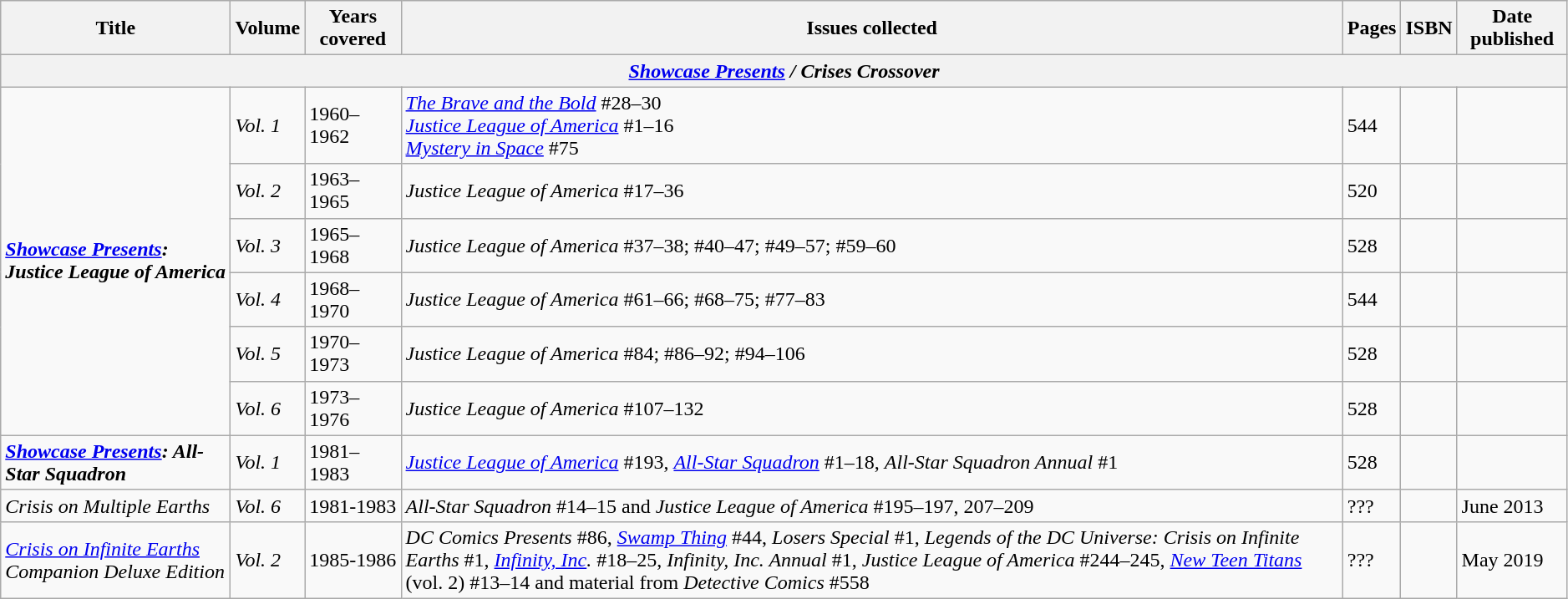<table class="wikitable sortable collapsible collapsed sortable" width=99%>
<tr>
<th>Title</th>
<th>Volume</th>
<th>Years covered</th>
<th>Issues collected</th>
<th>Pages</th>
<th>ISBN</th>
<th>Date published</th>
</tr>
<tr>
<th colspan="7"><em><a href='#'>Showcase Presents</a> / Crises Crossover</em></th>
</tr>
<tr>
<td rowspan="6"><strong><em><a href='#'>Showcase Presents</a>: Justice League of America</em></strong></td>
<td><em>Vol. 1</em></td>
<td>1960–1962</td>
<td><em><a href='#'>The Brave and the Bold</a></em> #28–30<br><em><a href='#'>Justice League of America</a></em> #1–16<br><em><a href='#'>Mystery in Space</a></em> #75</td>
<td>544</td>
<td></td>
<td></td>
</tr>
<tr>
<td><em>Vol. 2</em></td>
<td>1963–1965</td>
<td><em>Justice League of America</em> #17–36</td>
<td>520</td>
<td></td>
<td></td>
</tr>
<tr>
<td><em>Vol. 3</em></td>
<td>1965–1968</td>
<td><em>Justice League of America</em> #37–38; #40–47; #49–57; #59–60</td>
<td>528</td>
<td></td>
<td></td>
</tr>
<tr>
<td><em>Vol. 4</em></td>
<td>1968–1970</td>
<td><em>Justice League of America</em> #61–66; #68–75; #77–83</td>
<td>544</td>
<td></td>
<td></td>
</tr>
<tr>
<td><em>Vol. 5</em></td>
<td>1970–1973</td>
<td><em>Justice League of America</em> #84; #86–92; #94–106</td>
<td>528</td>
<td></td>
<td></td>
</tr>
<tr>
<td><em>Vol. 6</em></td>
<td>1973–1976</td>
<td><em>Justice League of America</em> #107–132</td>
<td>528</td>
<td></td>
<td></td>
</tr>
<tr>
<td><strong><em><a href='#'>Showcase Presents</a>: All-Star Squadron</em></strong></td>
<td><em>Vol. 1</em></td>
<td>1981–1983</td>
<td><em><a href='#'>Justice League of America</a></em> #193, <em><a href='#'>All-Star Squadron</a></em> #1–18, <em>All-Star Squadron Annual</em> #1</td>
<td>528</td>
<td style=white-space:nowrap></td>
<td></td>
</tr>
<tr>
<td><em>Crisis on Multiple Earths</em></td>
<td><em>Vol. 6</em></td>
<td>1981-1983</td>
<td><em>All-Star Squadron</em> #14–15 and <em>Justice League of America</em> #195–197, 207–209</td>
<td>???</td>
<td></td>
<td>June 2013</td>
</tr>
<tr>
<td><em><a href='#'>Crisis on Infinite Earths</a> Companion Deluxe Edition</em></td>
<td><em>Vol. 2</em></td>
<td>1985-1986</td>
<td><em>DC Comics Presents</em> #86, <em><a href='#'>Swamp Thing</a></em> #44, <em>Losers Special</em> #1, <em>Legends of the DC Universe: Crisis on Infinite Earths</em> #1, <em><a href='#'>Infinity, Inc</a>.</em> #18–25, <em>Infinity, Inc. Annual</em> #1, <em>Justice League of America</em> #244–245, <em><a href='#'>New Teen Titans</a></em> (vol. 2) #13–14 and material from <em>Detective Comics</em> #558</td>
<td>???</td>
<td></td>
<td>May 2019</td>
</tr>
</table>
